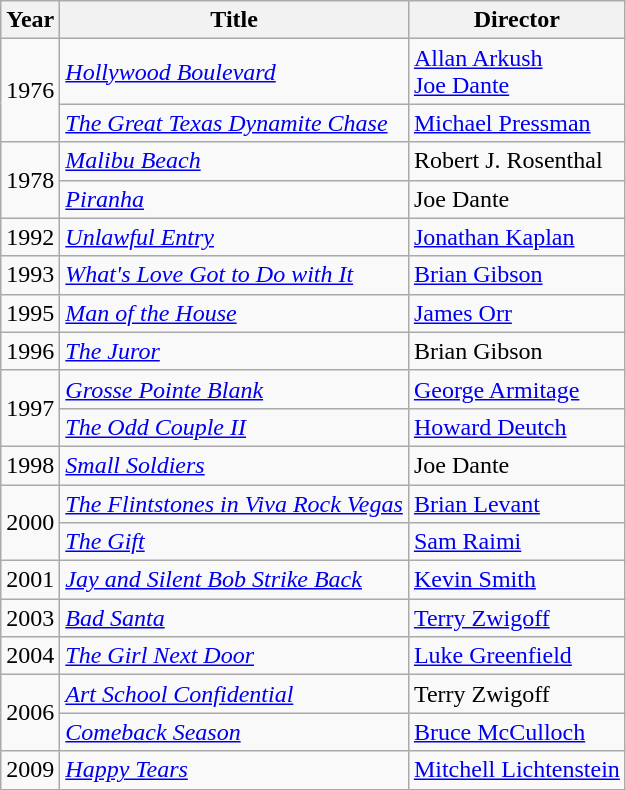<table class="wikitable">
<tr>
<th>Year</th>
<th>Title</th>
<th>Director</th>
</tr>
<tr>
<td rowspan=2>1976</td>
<td><em><a href='#'>Hollywood Boulevard</a></em></td>
<td><a href='#'>Allan Arkush</a><br><a href='#'>Joe Dante</a></td>
</tr>
<tr>
<td><em><a href='#'>The Great Texas Dynamite Chase</a></em></td>
<td><a href='#'>Michael Pressman</a></td>
</tr>
<tr>
<td rowspan=2>1978</td>
<td><em><a href='#'>Malibu Beach</a></em></td>
<td>Robert J. Rosenthal</td>
</tr>
<tr>
<td><em><a href='#'>Piranha</a></em></td>
<td>Joe Dante</td>
</tr>
<tr>
<td>1992</td>
<td><em><a href='#'>Unlawful Entry</a></em></td>
<td><a href='#'>Jonathan Kaplan</a></td>
</tr>
<tr>
<td>1993</td>
<td><em><a href='#'>What's Love Got to Do with It</a></em></td>
<td><a href='#'>Brian Gibson</a></td>
</tr>
<tr>
<td>1995</td>
<td><em><a href='#'>Man of the House</a></em></td>
<td><a href='#'>James Orr</a></td>
</tr>
<tr>
<td>1996</td>
<td><em><a href='#'>The Juror</a></em></td>
<td>Brian Gibson</td>
</tr>
<tr>
<td rowspan=2>1997</td>
<td><em><a href='#'>Grosse Pointe Blank</a></em></td>
<td><a href='#'>George Armitage</a></td>
</tr>
<tr>
<td><em><a href='#'>The Odd Couple II</a></em></td>
<td><a href='#'>Howard Deutch</a></td>
</tr>
<tr>
<td>1998</td>
<td><em><a href='#'>Small Soldiers</a></em></td>
<td>Joe Dante</td>
</tr>
<tr>
<td rowspan=2>2000</td>
<td><em><a href='#'>The Flintstones in Viva Rock Vegas</a></em></td>
<td><a href='#'>Brian Levant</a></td>
</tr>
<tr>
<td><em><a href='#'>The Gift</a></em></td>
<td><a href='#'>Sam Raimi</a></td>
</tr>
<tr>
<td>2001</td>
<td><em><a href='#'>Jay and Silent Bob Strike Back</a></em></td>
<td><a href='#'>Kevin Smith</a></td>
</tr>
<tr>
<td>2003</td>
<td><em><a href='#'>Bad Santa</a></em></td>
<td><a href='#'>Terry Zwigoff</a></td>
</tr>
<tr>
<td>2004</td>
<td><em><a href='#'>The Girl Next Door</a></em></td>
<td><a href='#'>Luke Greenfield</a></td>
</tr>
<tr>
<td rowspan=2>2006</td>
<td><em><a href='#'>Art School Confidential</a></em></td>
<td>Terry Zwigoff</td>
</tr>
<tr>
<td><em><a href='#'>Comeback Season</a></em></td>
<td><a href='#'>Bruce McCulloch</a></td>
</tr>
<tr>
<td>2009</td>
<td><em><a href='#'>Happy Tears</a></em></td>
<td><a href='#'>Mitchell Lichtenstein</a></td>
</tr>
<tr>
</tr>
</table>
